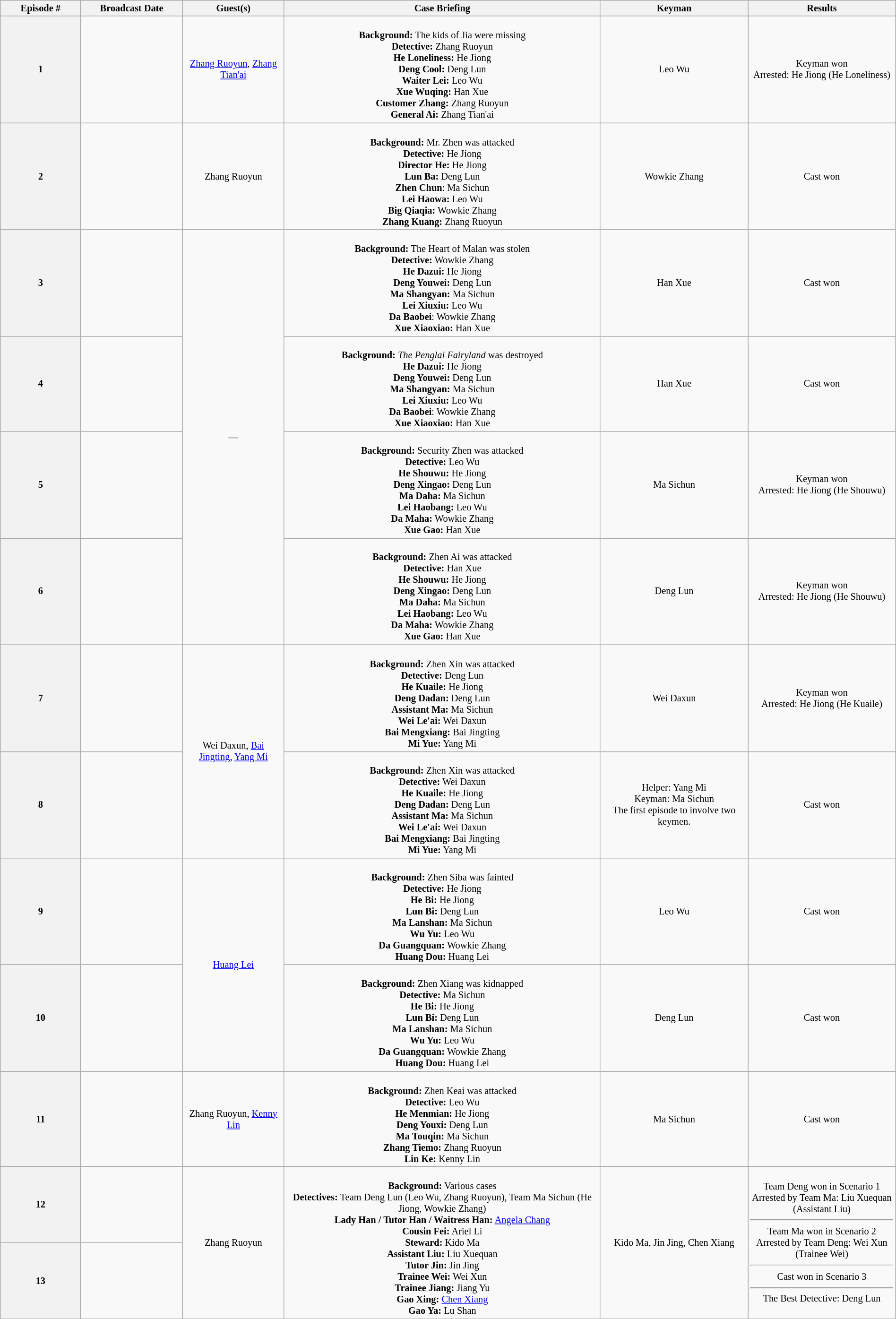<table class="wikitable" style="width:100%; font-size:85%; text-align:center;">
<tr>
<th style="width:40px;">Episode #</th>
<th style="width:60px;">Broadcast Date</th>
<th style="width:60px;">Guest(s)</th>
<th style="width:200px;">Case Briefing</th>
<th style="width:90px;">Keyman</th>
<th style="width:90px;">Results</th>
</tr>
<tr>
<th>1</th>
<td></td>
<td><a href='#'>Zhang Ruoyun</a>, <a href='#'>Zhang Tian'ai</a></td>
<td><br><strong>Background:</strong> The kids of Jia were missing<br><strong>Detective:</strong> Zhang Ruoyun<br><strong>He Loneliness:</strong> He Jiong<br><strong>Deng Cool:</strong> Deng Lun<br><strong>Waiter Lei:</strong> Leo Wu<br><strong>Xue Wuqing:</strong> Han Xue<br><strong>Customer Zhang:</strong> Zhang Ruoyun<br><strong>General Ai:</strong> Zhang Tian'ai</td>
<td>Leo Wu</td>
<td>Keyman won<br>Arrested: He Jiong (He Loneliness)</td>
</tr>
<tr>
<th>2</th>
<td></td>
<td>Zhang Ruoyun</td>
<td><br><strong>Background:</strong> Mr. Zhen was attacked<br><strong>Detective:</strong> He Jiong<br><strong>Director He:</strong> He Jiong<br><strong>Lun Ba:</strong> Deng Lun<br><strong>Zhen Chun</strong>: Ma Sichun<br><strong>Lei Haowa:</strong> Leo Wu<br><strong>Big Qiaqia:</strong> Wowkie Zhang<br><strong>Zhang Kuang:</strong> Zhang Ruoyun</td>
<td>Wowkie Zhang</td>
<td>Cast won</td>
</tr>
<tr>
<th>3</th>
<td></td>
<td rowspan=4>—</td>
<td><br><strong>Background:</strong> The Heart of Malan was stolen<br><strong>Detective:</strong> Wowkie Zhang<br><strong>He Dazui:</strong> He Jiong<br><strong>Deng Youwei:</strong> Deng Lun<br><strong>Ma Shangyan:</strong> Ma Sichun<br><strong>Lei Xiuxiu:</strong> Leo Wu<br><strong>Da Baobei</strong>: Wowkie Zhang<br><strong>Xue Xiaoxiao:</strong> Han Xue</td>
<td>Han Xue</td>
<td>Cast won</td>
</tr>
<tr>
<th>4</th>
<td></td>
<td><br><strong>Background:</strong> <em>The Penglai Fairyland</em> was destroyed<br><strong>He Dazui:</strong> He Jiong<br><strong>Deng Youwei:</strong> Deng Lun<br><strong>Ma Shangyan:</strong> Ma Sichun<br><strong>Lei Xiuxiu:</strong> Leo Wu<br><strong>Da Baobei</strong>: Wowkie Zhang<br><strong>Xue Xiaoxiao:</strong> Han Xue</td>
<td>Han Xue</td>
<td>Cast won</td>
</tr>
<tr>
<th>5</th>
<td></td>
<td><br><strong>Background:</strong> Security Zhen was attacked<br><strong>Detective:</strong> Leo Wu<br><strong>He Shouwu:</strong> He Jiong<br><strong>Deng Xingao:</strong> Deng Lun<br><strong>Ma Daha:</strong> Ma Sichun<br><strong>Lei Haobang:</strong> Leo Wu<br><strong>Da Maha:</strong> Wowkie Zhang<br><strong>Xue Gao:</strong> Han Xue</td>
<td>Ma Sichun</td>
<td>Keyman won<br>Arrested: He Jiong (He Shouwu)</td>
</tr>
<tr>
<th>6</th>
<td></td>
<td><br><strong>Background:</strong> Zhen Ai was attacked<br><strong>Detective:</strong> Han Xue<br><strong>He Shouwu:</strong> He Jiong<br><strong>Deng Xingao:</strong> Deng Lun<br><strong>Ma Daha:</strong> Ma Sichun<br><strong>Lei Haobang:</strong> Leo Wu<br><strong>Da Maha:</strong> Wowkie Zhang<br><strong>Xue Gao:</strong> Han Xue</td>
<td>Deng Lun</td>
<td>Keyman won<br>Arrested: He Jiong (He Shouwu)</td>
</tr>
<tr>
<th>7</th>
<td></td>
<td rowspan=2>Wei Daxun, <a href='#'>Bai Jingting</a>, <a href='#'>Yang Mi</a></td>
<td><br><strong>Background:</strong> Zhen Xin was attacked<br><strong>Detective:</strong> Deng Lun<br><strong>He Kuaile:</strong> He Jiong<br><strong>Deng Dadan:</strong> Deng Lun<br><strong>Assistant Ma:</strong> Ma Sichun<br><strong>Wei Le'ai:</strong> Wei Daxun<br><strong>Bai Mengxiang:</strong> Bai Jingting<br><strong>Mi Yue:</strong> Yang Mi</td>
<td>Wei Daxun</td>
<td>Keyman won<br>Arrested: He Jiong (He Kuaile)</td>
</tr>
<tr>
<th>8</th>
<td></td>
<td><br><strong>Background:</strong> Zhen Xin was attacked<br><strong>Detective:</strong> Wei Daxun<br><strong>He Kuaile:</strong> He Jiong<br><strong>Deng Dadan:</strong> Deng Lun<br><strong>Assistant Ma:</strong> Ma Sichun<br><strong>Wei Le'ai:</strong> Wei Daxun<br><strong>Bai Mengxiang:</strong> Bai Jingting<br><strong>Mi Yue:</strong> Yang Mi</td>
<td>Helper: Yang Mi<br>Keyman: Ma Sichun<br>The first episode to involve two keymen.</td>
<td>Cast won</td>
</tr>
<tr>
<th>9</th>
<td></td>
<td rowspan=2><a href='#'>Huang Lei</a></td>
<td><br><strong>Background:</strong> Zhen Siba was fainted<br><strong>Detective:</strong> He Jiong<br><strong>He Bi:</strong> He Jiong<br><strong>Lun Bi:</strong> Deng Lun<br><strong>Ma Lanshan:</strong> Ma Sichun<br><strong>Wu Yu:</strong> Leo Wu<br><strong>Da Guangquan:</strong> Wowkie Zhang<br><strong>Huang Dou:</strong> Huang Lei</td>
<td>Leo Wu</td>
<td>Cast won</td>
</tr>
<tr>
<th>10</th>
<td></td>
<td><br><strong>Background:</strong> Zhen Xiang was kidnapped<br><strong>Detective:</strong> Ma Sichun<br><strong>He Bi:</strong> He Jiong<br><strong>Lun Bi:</strong> Deng Lun<br><strong>Ma Lanshan:</strong> Ma Sichun<br><strong>Wu Yu:</strong> Leo Wu<br><strong>Da Guangquan:</strong> Wowkie Zhang<br><strong>Huang Dou:</strong> Huang Lei</td>
<td>Deng Lun</td>
<td>Cast won</td>
</tr>
<tr>
<th>11</th>
<td></td>
<td>Zhang Ruoyun, <a href='#'>Kenny Lin</a></td>
<td><br><strong>Background:</strong> Zhen Keai was attacked<br><strong>Detective:</strong> Leo Wu<br><strong>He Menmian:</strong> He Jiong<br><strong>Deng Youxi:</strong> Deng Lun<br><strong>Ma Touqin:</strong> Ma Sichun<br><strong>Zhang Tiemo:</strong> Zhang Ruoyun<br><strong>Lin Ke:</strong> Kenny Lin</td>
<td>Ma Sichun</td>
<td>Cast won</td>
</tr>
<tr>
<th>12</th>
<td></td>
<td rowspan=2>Zhang Ruoyun</td>
<td rowspan=2><br><strong>Background:</strong> Various cases<br><strong>Detectives:</strong> Team Deng Lun (Leo Wu, Zhang Ruoyun), Team Ma Sichun (He Jiong, Wowkie Zhang)<br><strong>Lady Han / Tutor Han / Waitress Han:</strong> <a href='#'>Angela Chang</a><br><strong>Cousin Fei:</strong> Ariel Li<br><strong>Steward:</strong> Kido Ma<br><strong>Assistant Liu:</strong> Liu Xuequan<br><strong>Tutor Jin:</strong> Jin Jing<br><strong>Trainee Wei:</strong> Wei Xun<br><strong>Trainee Jiang:</strong> Jiang Yu<br><strong>Gao Xing:</strong> <a href='#'>Chen Xiang</a><br><strong>Gao Ya:</strong> Lu Shan</td>
<td rowspan=2>Kido Ma, Jin Jing, Chen Xiang</td>
<td rowspan=2>Team Deng won in Scenario 1<br>Arrested by Team Ma: Liu Xuequan (Assistant Liu)<hr>Team Ma won in Scenario 2<br>Arrested by Team Deng: Wei Xun (Trainee Wei)<hr>Cast won in Scenario 3<hr>The Best Detective: Deng Lun</td>
</tr>
<tr>
<th>13</th>
<td></td>
</tr>
</table>
